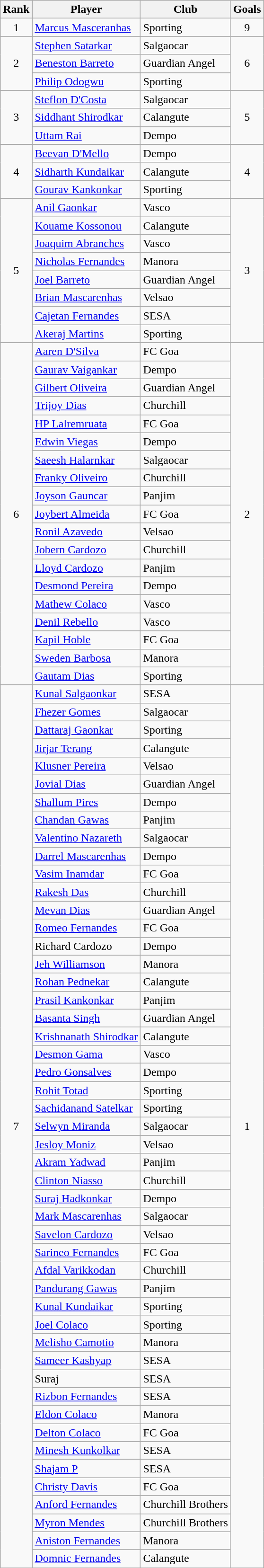<table class="wikitable" style="text-align:center">
<tr>
<th>Rank</th>
<th>Player</th>
<th>Club</th>
<th>Goals</th>
</tr>
<tr>
<td>1</td>
<td align="left"> <a href='#'>Marcus Masceranhas</a></td>
<td align="left">Sporting</td>
<td>9</td>
</tr>
<tr>
<td rowspan="3" style="text-align:center;">2</td>
<td align="left"> <a href='#'>Stephen Satarkar</a></td>
<td align="left">Salgaocar</td>
<td rowspan="3" style="text-align:center;">6</td>
</tr>
<tr>
<td align="left"> <a href='#'>Beneston Barreto</a></td>
<td align="left">Guardian Angel</td>
</tr>
<tr>
<td align="left"> <a href='#'>Philip Odogwu</a></td>
<td align="left">Sporting</td>
</tr>
<tr>
<td rowspan="3" style="text-align:center;">3</td>
<td align="left"> <a href='#'>Steflon D'Costa</a></td>
<td align="left">Salgaocar</td>
<td rowspan="3" style="text-align:center;">5</td>
</tr>
<tr>
<td align="left"> <a href='#'>Siddhant Shirodkar</a></td>
<td align="left">Calangute</td>
</tr>
<tr>
<td align="left"> <a href='#'>Uttam Rai</a></td>
<td align="left">Dempo</td>
</tr>
<tr>
</tr>
<tr>
<td rowspan="3" style="text-align:center;">4</td>
<td align="left"> <a href='#'>Beevan D'Mello</a></td>
<td align="left">Dempo</td>
<td rowspan="3" style="text-align:center;">4</td>
</tr>
<tr>
<td align="left"> <a href='#'>Sidharth Kundaikar</a></td>
<td align="left">Calangute</td>
</tr>
<tr>
<td align="left"> <a href='#'>Gourav Kankonkar</a></td>
<td align="left">Sporting</td>
</tr>
<tr>
<td rowspan="8" style="text-align:center;">5</td>
<td align="left"> <a href='#'>Anil Gaonkar</a></td>
<td align="left">Vasco</td>
<td rowspan="8" style="text-align:center;">3</td>
</tr>
<tr>
<td align="left"> <a href='#'>Kouame Kossonou</a></td>
<td align="left">Calangute</td>
</tr>
<tr>
<td align="left"> <a href='#'>Joaquim Abranches</a></td>
<td align="left">Vasco</td>
</tr>
<tr>
<td align="left"> <a href='#'>Nicholas Fernandes</a></td>
<td align="left">Manora</td>
</tr>
<tr>
<td align="left"> <a href='#'>Joel Barreto</a></td>
<td align="left">Guardian Angel</td>
</tr>
<tr>
<td align="left"> <a href='#'>Brian Mascarenhas</a></td>
<td align="left">Velsao</td>
</tr>
<tr>
<td align="left"> <a href='#'>Cajetan Fernandes</a></td>
<td align="left">SESA</td>
</tr>
<tr>
<td align="left"> <a href='#'>Akeraj Martins</a></td>
<td align="left">Sporting</td>
</tr>
<tr>
<td rowspan="19" style="text-align:center;">6</td>
<td align="left"> <a href='#'>Aaren D'Silva</a></td>
<td align="left">FC Goa</td>
<td rowspan="19" style="text-align:center;">2</td>
</tr>
<tr>
<td align="left"> <a href='#'>Gaurav Vaigankar</a></td>
<td align="left">Dempo</td>
</tr>
<tr>
<td align="left"> <a href='#'>Gilbert Oliveira</a></td>
<td align="left">Guardian Angel</td>
</tr>
<tr>
<td align="left"> <a href='#'>Trijoy Dias</a></td>
<td align="left">Churchill</td>
</tr>
<tr>
<td align="left"> <a href='#'>HP Lalremruata</a></td>
<td align="left">FC Goa</td>
</tr>
<tr>
<td align="left"> <a href='#'>Edwin Viegas</a></td>
<td align="left">Dempo</td>
</tr>
<tr>
<td align="left"> <a href='#'>Saeesh Halarnkar</a></td>
<td align="left">Salgaocar</td>
</tr>
<tr>
<td align="left"> <a href='#'>Franky Oliveiro</a></td>
<td align="left">Churchill</td>
</tr>
<tr>
<td align="left"> <a href='#'>Joyson Gauncar</a></td>
<td align="left">Panjim</td>
</tr>
<tr>
<td align="left"> <a href='#'>Joybert Almeida</a></td>
<td align="left">FC Goa</td>
</tr>
<tr>
<td align="left"> <a href='#'>Ronil Azavedo</a></td>
<td align="left">Velsao</td>
</tr>
<tr>
<td align="left"> <a href='#'>Jobern Cardozo</a></td>
<td align="left">Churchill</td>
</tr>
<tr>
<td align="left"> <a href='#'>Lloyd Cardozo</a></td>
<td align="left">Panjim</td>
</tr>
<tr>
<td align="left"> <a href='#'>Desmond Pereira</a></td>
<td align="left">Dempo</td>
</tr>
<tr>
<td align="left"> <a href='#'>Mathew Colaco</a></td>
<td align="left">Vasco</td>
</tr>
<tr>
<td align="left"> <a href='#'>Denil Rebello</a></td>
<td align="left">Vasco</td>
</tr>
<tr>
<td align="left"> <a href='#'>Kapil Hoble</a></td>
<td align="left">FC Goa</td>
</tr>
<tr>
<td align="left"> <a href='#'>Sweden Barbosa</a></td>
<td align="left">Manora</td>
</tr>
<tr>
<td align="left"> <a href='#'>Gautam Dias</a></td>
<td align="left">Sporting</td>
</tr>
<tr>
<td rowspan="50" style="text-align:center;">7</td>
<td align="left"> <a href='#'>Kunal Salgaonkar</a></td>
<td align="left">SESA</td>
<td rowspan="50" style="text-align:center;">1</td>
</tr>
<tr>
<td align="left"> <a href='#'>Fhezer Gomes</a></td>
<td align="left">Salgaocar</td>
</tr>
<tr>
<td align="left"> <a href='#'>Dattaraj Gaonkar</a></td>
<td align="left">Sporting</td>
</tr>
<tr>
<td align="left"> <a href='#'>Jirjar Terang</a></td>
<td align="left">Calangute</td>
</tr>
<tr>
<td align="left"> <a href='#'>Klusner Pereira</a></td>
<td align="left">Velsao</td>
</tr>
<tr>
<td align="left"> <a href='#'>Jovial Dias</a></td>
<td align="left">Guardian Angel</td>
</tr>
<tr>
<td align="left"> <a href='#'>Shallum Pires</a></td>
<td align="left">Dempo</td>
</tr>
<tr>
<td align="left"> <a href='#'>Chandan Gawas</a></td>
<td align="left">Panjim</td>
</tr>
<tr>
<td align="left"> <a href='#'>Valentino Nazareth</a></td>
<td align="left">Salgaocar</td>
</tr>
<tr>
<td align="left"> <a href='#'>Darrel Mascarenhas</a></td>
<td align="left">Dempo</td>
</tr>
<tr>
<td align="left"> <a href='#'>Vasim Inamdar</a></td>
<td align="left">FC Goa</td>
</tr>
<tr>
<td align="left"> <a href='#'>Rakesh Das</a></td>
<td align="left">Churchill</td>
</tr>
<tr>
<td align="left"> <a href='#'>Mevan Dias</a></td>
<td align="left">Guardian Angel</td>
</tr>
<tr>
<td align="left"> <a href='#'>Romeo Fernandes</a></td>
<td align="left">FC Goa</td>
</tr>
<tr>
<td align="left"> Richard Cardozo</td>
<td align="left">Dempo</td>
</tr>
<tr>
<td align="left"> <a href='#'>Jeh Williamson</a></td>
<td align="left">Manora</td>
</tr>
<tr>
<td align="left"> <a href='#'>Rohan Pednekar</a></td>
<td align="left">Calangute</td>
</tr>
<tr>
<td align="left"> <a href='#'>Prasil Kankonkar</a></td>
<td align="left">Panjim</td>
</tr>
<tr>
<td align="left"> <a href='#'>Basanta Singh</a></td>
<td align="left">Guardian Angel</td>
</tr>
<tr>
<td align="left"> <a href='#'>Krishnanath Shirodkar</a></td>
<td align="left">Calangute</td>
</tr>
<tr>
<td align="left"> <a href='#'>Desmon Gama</a></td>
<td align="left">Vasco</td>
</tr>
<tr>
<td align="left"> <a href='#'>Pedro Gonsalves</a></td>
<td align="left">Dempo</td>
</tr>
<tr>
<td align="left"> <a href='#'>Rohit Totad</a></td>
<td align="left">Sporting</td>
</tr>
<tr>
<td align="left"> <a href='#'>Sachidanand Satelkar</a></td>
<td align="left">Sporting</td>
</tr>
<tr>
<td align="left"> <a href='#'>Selwyn Miranda</a></td>
<td align="left">Salgaocar</td>
</tr>
<tr>
<td align="left"> <a href='#'>Jesloy Moniz</a></td>
<td align="left">Velsao</td>
</tr>
<tr>
<td align="left"> <a href='#'>Akram Yadwad</a></td>
<td align="left">Panjim</td>
</tr>
<tr>
<td align="left"> <a href='#'>Clinton Niasso</a></td>
<td align="left">Churchill</td>
</tr>
<tr>
<td align="left"> <a href='#'>Suraj Hadkonkar</a></td>
<td align="left">Dempo</td>
</tr>
<tr>
<td align="left"> <a href='#'>Mark Mascarenhas</a></td>
<td align="left">Salgaocar</td>
</tr>
<tr>
<td align="left"> <a href='#'>Savelon Cardozo</a></td>
<td align="left">Velsao</td>
</tr>
<tr>
<td align="left"> <a href='#'>Sarineo Fernandes</a></td>
<td align="left">FC Goa</td>
</tr>
<tr>
<td align="left"> <a href='#'>Afdal Varikkodan</a></td>
<td align="left">Churchill</td>
</tr>
<tr>
<td align="left"> <a href='#'>Pandurang Gawas</a></td>
<td align="left">Panjim</td>
</tr>
<tr>
<td align="left"> <a href='#'>Kunal Kundaikar</a></td>
<td align="left">Sporting</td>
</tr>
<tr>
<td align="left"> <a href='#'>Joel Colaco</a></td>
<td align="left">Sporting</td>
</tr>
<tr>
<td align="left"> <a href='#'>Melisho Camotio</a></td>
<td align="left">Manora</td>
</tr>
<tr>
<td align="left"> <a href='#'>Sameer Kashyap</a></td>
<td align="left">SESA</td>
</tr>
<tr>
<td align="left"> Suraj</td>
<td align="left">SESA</td>
</tr>
<tr>
<td align="left"> <a href='#'>Rizbon Fernandes</a></td>
<td align="left">SESA</td>
</tr>
<tr>
<td align="left"> <a href='#'>Eldon Colaco</a></td>
<td align="left">Manora</td>
</tr>
<tr>
<td align="left"> <a href='#'>Delton Colaco</a></td>
<td align="left">FC Goa</td>
</tr>
<tr>
<td align="left"> <a href='#'>Minesh Kunkolkar</a></td>
<td align="left">SESA</td>
</tr>
<tr>
<td align="left"> <a href='#'>Shajam P</a></td>
<td align="left">SESA</td>
</tr>
<tr>
<td align="left"> <a href='#'>Christy Davis</a></td>
<td align="left">FC Goa</td>
</tr>
<tr>
<td align="left"> <a href='#'>Anford Fernandes</a></td>
<td align="left">Churchill Brothers</td>
</tr>
<tr>
<td align="left"> <a href='#'>Myron Mendes</a></td>
<td align="left">Churchill Brothers</td>
</tr>
<tr>
<td align="left"> <a href='#'>Aniston Fernandes</a></td>
<td align="left">Manora</td>
</tr>
<tr>
<td align="left"> <a href='#'>Domnic Fernandes</a></td>
<td align="left">Calangute</td>
</tr>
</table>
